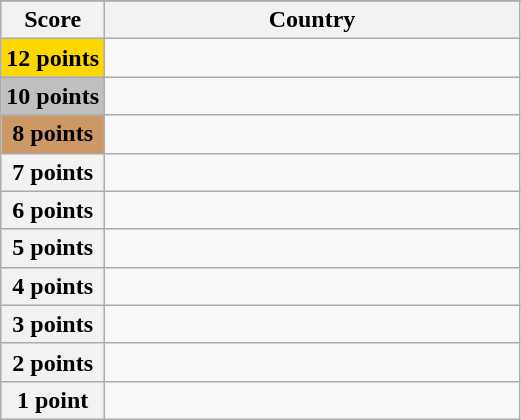<table class="wikitable">
<tr>
</tr>
<tr>
<th scope="col" width="20%">Score</th>
<th scope="col">Country</th>
</tr>
<tr>
<th scope="row" style="background:gold">12 points</th>
<td></td>
</tr>
<tr>
<th scope="row" style="background:silver">10 points</th>
<td></td>
</tr>
<tr>
<th scope="row" style="background:#CC9966">8 points</th>
<td></td>
</tr>
<tr>
<th scope="row">7 points</th>
<td></td>
</tr>
<tr>
<th scope="row">6 points</th>
<td></td>
</tr>
<tr>
<th scope="row">5 points</th>
<td></td>
</tr>
<tr>
<th scope="row">4 points</th>
<td></td>
</tr>
<tr>
<th scope="row">3 points</th>
<td></td>
</tr>
<tr>
<th scope="row">2 points</th>
<td></td>
</tr>
<tr>
<th scope="row">1 point</th>
<td></td>
</tr>
</table>
